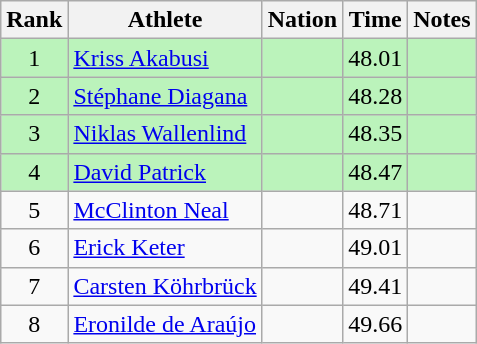<table class="wikitable sortable" style="text-align:center">
<tr>
<th>Rank</th>
<th>Athlete</th>
<th>Nation</th>
<th>Time</th>
<th>Notes</th>
</tr>
<tr style="background:#bbf3bb;">
<td>1</td>
<td align=left><a href='#'>Kriss Akabusi</a></td>
<td align=left></td>
<td>48.01</td>
<td></td>
</tr>
<tr style="background:#bbf3bb;">
<td>2</td>
<td align=left><a href='#'>Stéphane Diagana</a></td>
<td align=left></td>
<td>48.28</td>
<td></td>
</tr>
<tr style="background:#bbf3bb;">
<td>3</td>
<td align=left><a href='#'>Niklas Wallenlind</a></td>
<td align=left></td>
<td>48.35</td>
<td></td>
</tr>
<tr style="background:#bbf3bb;">
<td>4</td>
<td align=left><a href='#'>David Patrick</a></td>
<td align=left></td>
<td>48.47</td>
<td></td>
</tr>
<tr>
<td>5</td>
<td align=left><a href='#'>McClinton Neal</a></td>
<td align=left></td>
<td>48.71</td>
<td></td>
</tr>
<tr>
<td>6</td>
<td align=left><a href='#'>Erick Keter</a></td>
<td align=left></td>
<td>49.01</td>
<td></td>
</tr>
<tr>
<td>7</td>
<td align=left><a href='#'>Carsten Köhrbrück</a></td>
<td align=left></td>
<td>49.41</td>
<td></td>
</tr>
<tr>
<td>8</td>
<td align=left><a href='#'>Eronilde de Araújo</a></td>
<td align=left></td>
<td>49.66</td>
<td></td>
</tr>
</table>
